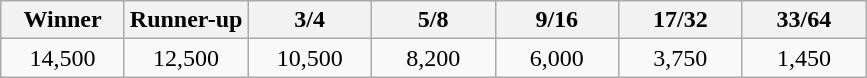<table class="wikitable" style="text-align:center">
<tr>
<th width="75">Winner</th>
<th width="75">Runner-up</th>
<th width="75">3/4</th>
<th width="75">5/8</th>
<th width="75">9/16</th>
<th width="75">17/32</th>
<th width="75">33/64</th>
</tr>
<tr>
<td>14,500</td>
<td>12,500</td>
<td>10,500</td>
<td>8,200</td>
<td>6,000</td>
<td>3,750</td>
<td>1,450</td>
</tr>
</table>
